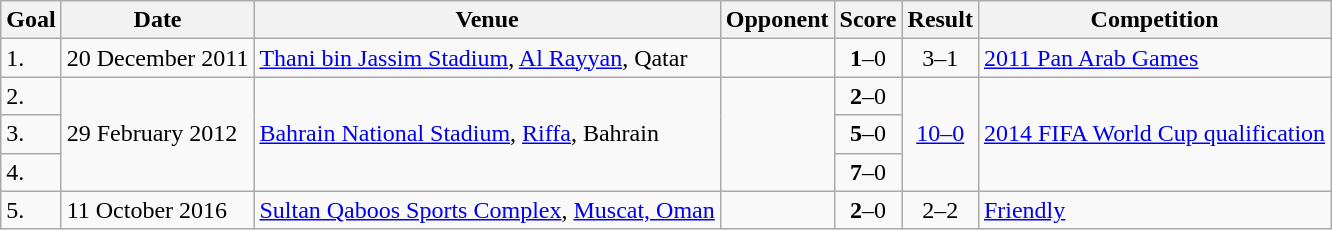<table class="wikitable plainrowheaders sortable">
<tr>
<th>Goal</th>
<th>Date</th>
<th>Venue</th>
<th>Opponent</th>
<th>Score</th>
<th>Result</th>
<th>Competition</th>
</tr>
<tr>
<td>1.</td>
<td>20 December 2011</td>
<td><a href='#'>Thani bin Jassim Stadium</a>, <a href='#'>Al Rayyan</a>, Qatar</td>
<td></td>
<td align=center><strong>1</strong>–0</td>
<td align=center>3–1</td>
<td><a href='#'>2011 Pan Arab Games</a></td>
</tr>
<tr>
<td>2.</td>
<td rowspan="3">29 February 2012</td>
<td rowspan="3"><a href='#'>Bahrain National Stadium</a>, <a href='#'>Riffa</a>, Bahrain</td>
<td rowspan="3"></td>
<td align=center><strong>2</strong>–0</td>
<td rowspan="3" style="text-align:center"><a href='#'>10–0</a></td>
<td rowspan="3"><a href='#'>2014 FIFA World Cup qualification</a></td>
</tr>
<tr>
<td>3.</td>
<td align=center><strong>5</strong>–0</td>
</tr>
<tr>
<td>4.</td>
<td align=center><strong>7</strong>–0</td>
</tr>
<tr>
<td>5.</td>
<td>11 October 2016</td>
<td><a href='#'>Sultan Qaboos Sports Complex</a>, <a href='#'>Muscat, Oman</a></td>
<td></td>
<td align=center><strong>2</strong>–0</td>
<td align=center>2–2</td>
<td><a href='#'>Friendly</a></td>
</tr>
</table>
